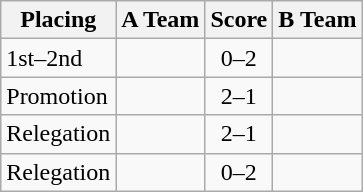<table class=wikitable style="border:1px solid #AAAAAA;">
<tr>
<th>Placing</th>
<th>A Team</th>
<th>Score</th>
<th>B Team</th>
</tr>
<tr>
<td>1st–2nd</td>
<td></td>
<td align="center">0–2</td>
<td><strong></strong></td>
</tr>
<tr>
<td>Promotion</td>
<td><strong></strong></td>
<td align="center">2–1</td>
<td></td>
</tr>
<tr>
<td>Relegation</td>
<td><strong></strong></td>
<td align="center">2–1</td>
<td><em></em></td>
</tr>
<tr>
<td>Relegation</td>
<td><em></em></td>
<td align="center">0–2</td>
<td><strong></strong></td>
</tr>
</table>
